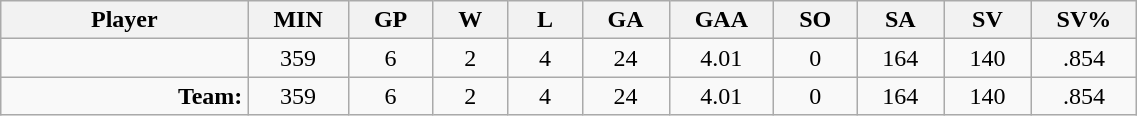<table class="wikitable sortable" width="60%">
<tr>
<th bgcolor="#DDDDFF" width="10%">Player</th>
<th width="3%" bgcolor="#DDDDFF" title="Minutes played">MIN</th>
<th width="3%" bgcolor="#DDDDFF" title="Games played in">GP</th>
<th width="3%" bgcolor="#DDDDFF" title="Games played in">W</th>
<th width="3%" bgcolor="#DDDDFF"title="Games played in">L</th>
<th width="3%" bgcolor="#DDDDFF" title="Goals against">GA</th>
<th width="3%" bgcolor="#DDDDFF" title="Goals against average">GAA</th>
<th width="3%" bgcolor="#DDDDFF" title="Shut-outs">SO</th>
<th width="3%" bgcolor="#DDDDFF" title="Shots against">SA</th>
<th width="3%" bgcolor="#DDDDFF" title="Shots saved">SV</th>
<th width="3%" bgcolor="#DDDDFF" title="Save percentage">SV%</th>
</tr>
<tr align="center">
<td align="right"></td>
<td>359</td>
<td>6</td>
<td>2</td>
<td>4</td>
<td>24</td>
<td>4.01</td>
<td>0</td>
<td>164</td>
<td>140</td>
<td>.854</td>
</tr>
<tr align="center">
<td align="right"><strong>Team:</strong></td>
<td>359</td>
<td>6</td>
<td>2</td>
<td>4</td>
<td>24</td>
<td>4.01</td>
<td>0</td>
<td>164</td>
<td>140</td>
<td>.854</td>
</tr>
</table>
